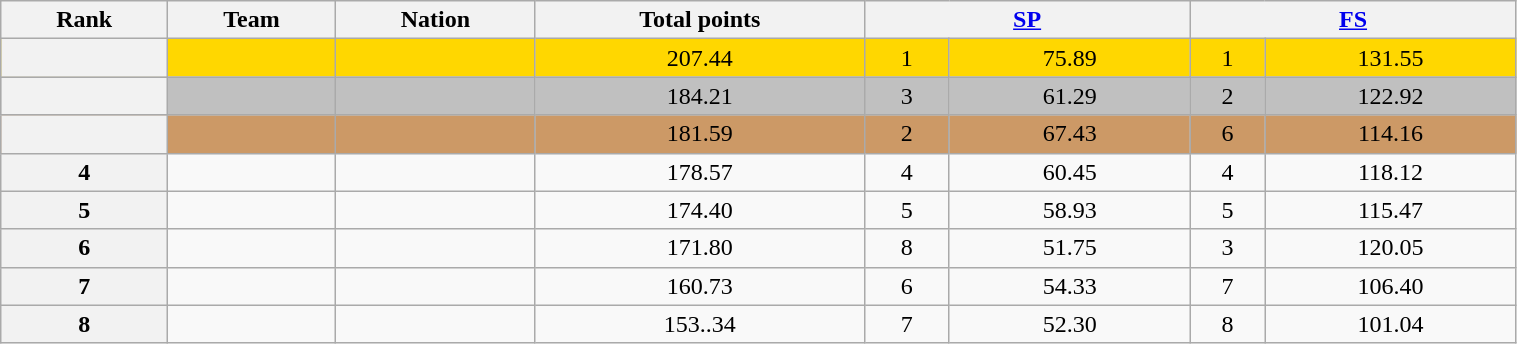<table class="wikitable sortable" style="text-align:center;" width="80%">
<tr>
<th scope="col">Rank</th>
<th scope="col">Team</th>
<th scope="col">Nation</th>
<th scope="col">Total points</th>
<th scope="col" colspan="2" width="80px"><a href='#'>SP</a></th>
<th scope="col" colspan="2" width="80px"><a href='#'>FS</a></th>
</tr>
<tr bgcolor="gold">
<th scope="row"></th>
<td align="left"></td>
<td align="left"></td>
<td>207.44</td>
<td>1</td>
<td>75.89</td>
<td>1</td>
<td>131.55</td>
</tr>
<tr bgcolor="silver">
<th scope="row"></th>
<td align="left"></td>
<td align="left"></td>
<td>184.21</td>
<td>3</td>
<td>61.29</td>
<td>2</td>
<td>122.92</td>
</tr>
<tr bgcolor="cc9966">
<th scope="row"></th>
<td align="left"></td>
<td align="left"></td>
<td>181.59</td>
<td>2</td>
<td>67.43</td>
<td>6</td>
<td>114.16</td>
</tr>
<tr>
<th scope="row">4</th>
<td align="left"></td>
<td align="left"></td>
<td>178.57</td>
<td>4</td>
<td>60.45</td>
<td>4</td>
<td>118.12</td>
</tr>
<tr>
<th scope="row">5</th>
<td align="left"></td>
<td align="left"></td>
<td>174.40</td>
<td>5</td>
<td>58.93</td>
<td>5</td>
<td>115.47</td>
</tr>
<tr>
<th scope="row">6</th>
<td align="left"></td>
<td align="left"></td>
<td>171.80</td>
<td>8</td>
<td>51.75</td>
<td>3</td>
<td>120.05</td>
</tr>
<tr>
<th scope="row">7</th>
<td align="left"></td>
<td align="left"></td>
<td>160.73</td>
<td>6</td>
<td>54.33</td>
<td>7</td>
<td>106.40</td>
</tr>
<tr>
<th scope="row">8</th>
<td align="left"></td>
<td align="left"></td>
<td>153..34</td>
<td>7</td>
<td>52.30</td>
<td>8</td>
<td>101.04</td>
</tr>
</table>
